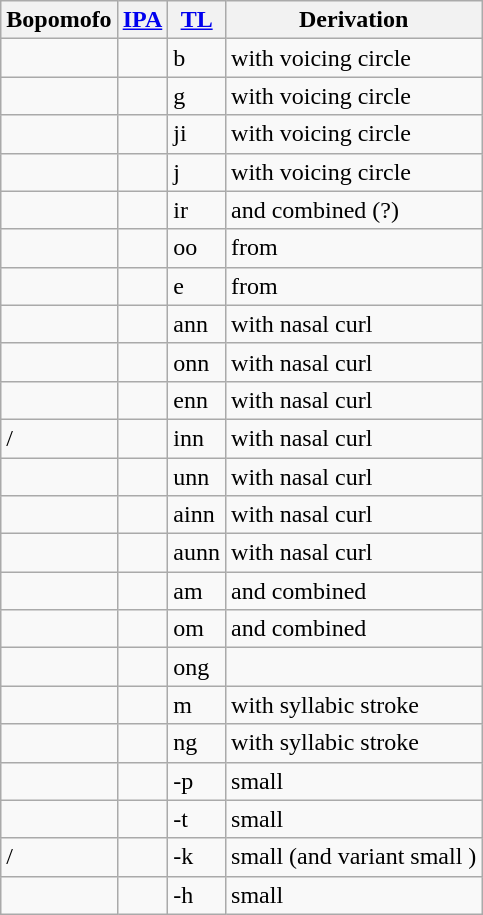<table class="wikitable">
<tr>
<th>Bopomofo</th>
<th><a href='#'>IPA</a></th>
<th><a href='#'>TL</a></th>
<th>Derivation</th>
</tr>
<tr>
<td></td>
<td></td>
<td>b</td>
<td> with voicing circle</td>
</tr>
<tr>
<td></td>
<td></td>
<td>g</td>
<td> with voicing circle</td>
</tr>
<tr>
<td></td>
<td></td>
<td>ji</td>
<td> with voicing circle</td>
</tr>
<tr>
<td></td>
<td></td>
<td>j</td>
<td> with voicing circle</td>
</tr>
<tr>
<td></td>
<td></td>
<td>ir</td>
<td> and  combined (?)</td>
</tr>
<tr>
<td></td>
<td></td>
<td>oo</td>
<td>from </td>
</tr>
<tr>
<td></td>
<td></td>
<td>e</td>
<td>from </td>
</tr>
<tr>
<td></td>
<td></td>
<td>ann</td>
<td> with nasal curl</td>
</tr>
<tr>
<td></td>
<td></td>
<td>onn</td>
<td> with nasal curl</td>
</tr>
<tr>
<td></td>
<td></td>
<td>enn</td>
<td> with nasal curl</td>
</tr>
<tr>
<td>/</td>
<td></td>
<td>inn</td>
<td> with nasal curl</td>
</tr>
<tr>
<td></td>
<td></td>
<td>unn</td>
<td> with nasal curl</td>
</tr>
<tr>
<td></td>
<td></td>
<td>ainn</td>
<td> with nasal curl</td>
</tr>
<tr>
<td></td>
<td></td>
<td>aunn</td>
<td> with nasal curl</td>
</tr>
<tr>
<td></td>
<td></td>
<td>am</td>
<td> and  combined</td>
</tr>
<tr>
<td></td>
<td></td>
<td>om</td>
<td> and  combined</td>
</tr>
<tr>
<td></td>
<td></td>
<td>ong</td>
<td></td>
</tr>
<tr>
<td></td>
<td></td>
<td>m</td>
<td> with syllabic stroke</td>
</tr>
<tr>
<td></td>
<td></td>
<td>ng</td>
<td> with syllabic stroke</td>
</tr>
<tr>
<td></td>
<td></td>
<td>-p</td>
<td>small </td>
</tr>
<tr>
<td></td>
<td></td>
<td>-t</td>
<td>small </td>
</tr>
<tr>
<td>/</td>
<td></td>
<td>-k</td>
<td>small  (and variant small )</td>
</tr>
<tr>
<td></td>
<td></td>
<td>-h</td>
<td>small </td>
</tr>
</table>
